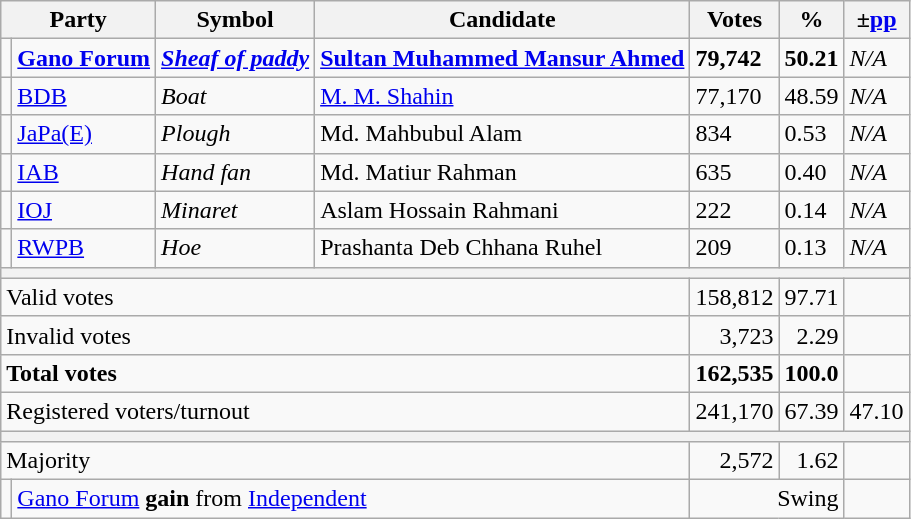<table class="wikitable defaultleft col5right col6right col7right">
<tr>
<th colspan="2">Party</th>
<th>Symbol</th>
<th>Candidate</th>
<th>Votes</th>
<th>%</th>
<th>±<a href='#'>pp</a></th>
</tr>
<tr>
<td></td>
<td><strong><a href='#'>Gano Forum</a></strong></td>
<td><em><a href='#'><strong>Sheaf of paddy</strong></a></em></td>
<td><strong><a href='#'>Sultan Muhammed Mansur Ahmed</a></strong></td>
<td><strong>79,742</strong></td>
<td><strong>50.21</strong></td>
<td><em>N/A</em></td>
</tr>
<tr>
<td></td>
<td><a href='#'>BDB</a></td>
<td><em>Boat</em></td>
<td><a href='#'>M. M. Shahin</a></td>
<td>77,170</td>
<td>48.59</td>
<td><em>N/A</em></td>
</tr>
<tr>
<td></td>
<td><a href='#'>JaPa(E)</a></td>
<td><em>Plough</em></td>
<td>Md. Mahbubul Alam</td>
<td>834</td>
<td>0.53</td>
<td><em>N/A</em></td>
</tr>
<tr>
<td></td>
<td><a href='#'>IAB</a></td>
<td><em>Hand fan</em></td>
<td>Md. Matiur Rahman</td>
<td>635</td>
<td>0.40</td>
<td><em>N/A</em></td>
</tr>
<tr>
<td></td>
<td><a href='#'>IOJ</a></td>
<td><em>Minaret</em></td>
<td>Aslam Hossain Rahmani</td>
<td>222</td>
<td>0.14</td>
<td><em>N/A</em></td>
</tr>
<tr>
<td></td>
<td><a href='#'>RWPB</a></td>
<td><em>Hoe</em></td>
<td>Prashanta Deb Chhana Ruhel</td>
<td>209</td>
<td>0.13</td>
<td><em>N/A</em></td>
</tr>
<tr>
<th colspan="7"></th>
</tr>
<tr>
<td colspan="4">Valid votes</td>
<td style= "text-align:right">158,812</td>
<td style= "text-align:right">97.71</td>
<td style= "text-align:right"></td>
</tr>
<tr>
<td colspan="4">Invalid votes</td>
<td style= "text-align:right">3,723</td>
<td style= "text-align:right">2.29</td>
<td style= "text-align:right"></td>
</tr>
<tr>
<td colspan="4"><strong>Total votes</strong></td>
<td style= "text-align:right"><strong>162,535</strong></td>
<td style= "text-align:right"><strong>100.0</strong></td>
<td style= "text-align:right"></td>
</tr>
<tr>
<td colspan="4">Registered voters/turnout</td>
<td style= "text-align:right">241,170</td>
<td style= "text-align:right">67.39</td>
<td style= "text-align:right">47.10</td>
</tr>
<tr>
<th colspan="7"></th>
</tr>
<tr>
<td colspan="4">Majority</td>
<td style= "text-align:right">2,572</td>
<td style= "text-align:right">1.62</td>
<td style= "text-align:right"></td>
</tr>
<tr>
<td></td>
<td colspan="3"><a href='#'>Gano Forum</a> <strong>gain</strong> from <a href='#'>Independent</a></td>
<td style= "text-align:right" colspan="2">Swing</td>
<td style= "text-align:right"></td>
</tr>
</table>
